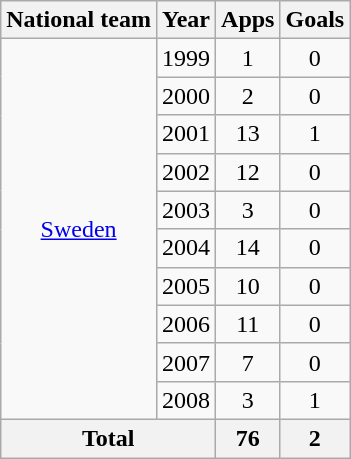<table class="wikitable" style="text-align:center">
<tr>
<th>National team</th>
<th>Year</th>
<th>Apps</th>
<th>Goals</th>
</tr>
<tr>
<td rowspan="10"><a href='#'>Sweden</a></td>
<td>1999</td>
<td>1</td>
<td>0</td>
</tr>
<tr>
<td>2000</td>
<td>2</td>
<td>0</td>
</tr>
<tr>
<td>2001</td>
<td>13</td>
<td>1</td>
</tr>
<tr>
<td>2002</td>
<td>12</td>
<td>0</td>
</tr>
<tr>
<td>2003</td>
<td>3</td>
<td>0</td>
</tr>
<tr>
<td>2004</td>
<td>14</td>
<td>0</td>
</tr>
<tr>
<td>2005</td>
<td>10</td>
<td>0</td>
</tr>
<tr>
<td>2006</td>
<td>11</td>
<td>0</td>
</tr>
<tr>
<td>2007</td>
<td>7</td>
<td>0</td>
</tr>
<tr>
<td>2008</td>
<td>3</td>
<td>1</td>
</tr>
<tr>
<th colspan="2">Total</th>
<th>76</th>
<th>2</th>
</tr>
</table>
